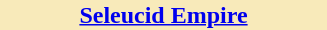<table style="float:right; width:222px; margin:0 0 1em 1em;">
<tr>
<th style="color:#black; background:#f8eaba; font-size:100%; text-align:center;"><a href='#'>Seleucid Empire</a></th>
</tr>
<tr>
<td><br></td>
</tr>
</table>
